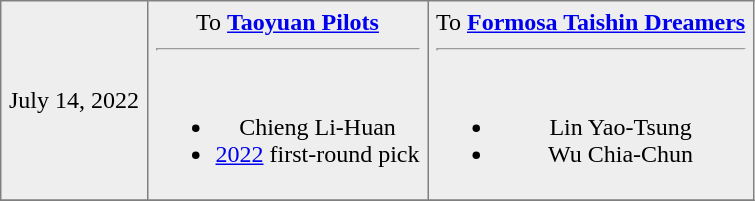<table border=1 style="border-collapse:collapse; text-align: center; bordercolor="#DFDFDF"  cellpadding="5">
<tr style="background:#eee;">
<td>July 14, 2022</td>
<td valign="top">To <strong><a href='#'>Taoyuan Pilots</a></strong><hr><br><ul><li>Chieng Li-Huan</li><li><a href='#'>2022</a> first-round pick</li></ul></td>
<td valign="top">To <strong><a href='#'>Formosa Taishin Dreamers</a></strong><hr><br><ul><li>Lin Yao-Tsung</li><li>Wu Chia-Chun</li></ul></td>
</tr>
<tr>
</tr>
</table>
